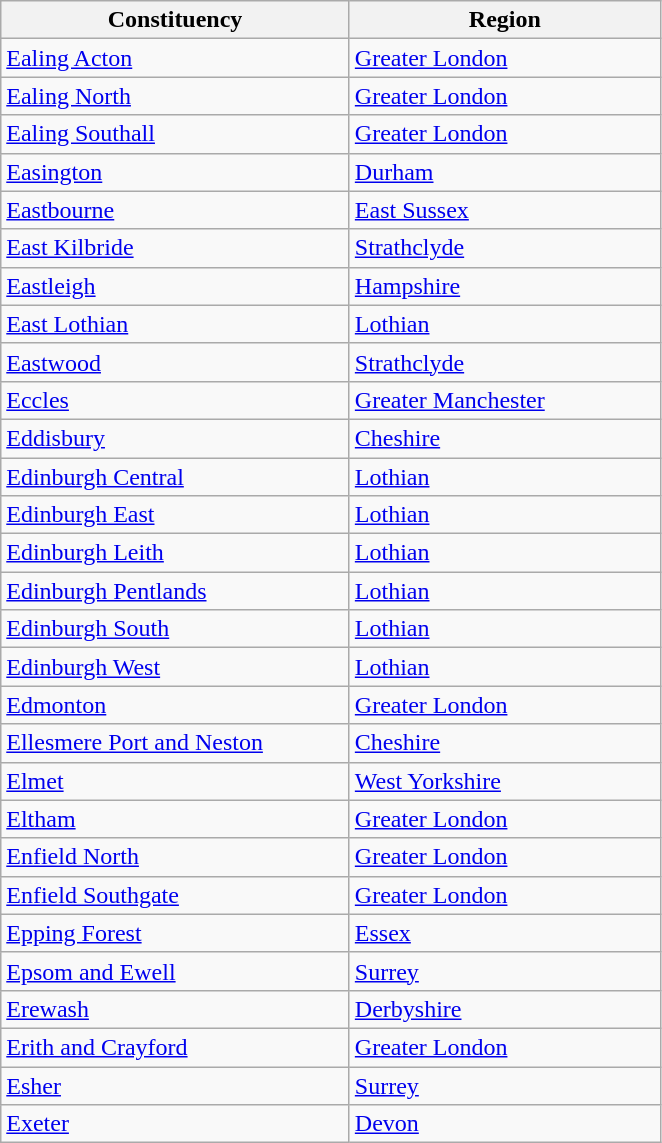<table class="wikitable">
<tr>
<th width="225px">Constituency</th>
<th width="200px">Region</th>
</tr>
<tr>
<td><a href='#'>Ealing Acton</a></td>
<td align="left"><a href='#'>Greater London</a></td>
</tr>
<tr>
<td><a href='#'>Ealing North</a></td>
<td align="left"><a href='#'>Greater London</a></td>
</tr>
<tr>
<td><a href='#'>Ealing Southall</a></td>
<td align="left"><a href='#'>Greater London</a></td>
</tr>
<tr>
<td><a href='#'>Easington</a></td>
<td align="left"><a href='#'>Durham</a></td>
</tr>
<tr>
<td><a href='#'>Eastbourne</a></td>
<td align="left"><a href='#'>East Sussex</a></td>
</tr>
<tr>
<td><a href='#'>East Kilbride</a></td>
<td align="left"><a href='#'>Strathclyde</a></td>
</tr>
<tr>
<td><a href='#'>Eastleigh</a></td>
<td align="left"><a href='#'>Hampshire</a></td>
</tr>
<tr>
<td><a href='#'>East Lothian</a></td>
<td align="left"><a href='#'>Lothian</a></td>
</tr>
<tr>
<td><a href='#'>Eastwood</a></td>
<td align="left"><a href='#'>Strathclyde</a></td>
</tr>
<tr>
<td><a href='#'>Eccles</a></td>
<td align="left"><a href='#'>Greater Manchester</a></td>
</tr>
<tr>
<td><a href='#'>Eddisbury</a></td>
<td align="left"><a href='#'>Cheshire</a></td>
</tr>
<tr>
<td><a href='#'>Edinburgh Central</a></td>
<td align="left"><a href='#'>Lothian</a></td>
</tr>
<tr>
<td><a href='#'>Edinburgh East</a></td>
<td align="left"><a href='#'>Lothian</a></td>
</tr>
<tr>
<td><a href='#'>Edinburgh Leith</a></td>
<td align="left"><a href='#'>Lothian</a></td>
</tr>
<tr>
<td><a href='#'>Edinburgh Pentlands</a></td>
<td align="left"><a href='#'>Lothian</a></td>
</tr>
<tr>
<td><a href='#'>Edinburgh South</a></td>
<td align="left"><a href='#'>Lothian</a></td>
</tr>
<tr>
<td><a href='#'>Edinburgh West</a></td>
<td align="left"><a href='#'>Lothian</a></td>
</tr>
<tr>
<td><a href='#'>Edmonton</a></td>
<td align="left"><a href='#'>Greater London</a></td>
</tr>
<tr>
<td><a href='#'>Ellesmere Port and Neston</a></td>
<td align="left"><a href='#'>Cheshire</a></td>
</tr>
<tr>
<td><a href='#'>Elmet</a></td>
<td align="left"><a href='#'>West Yorkshire</a></td>
</tr>
<tr>
<td><a href='#'>Eltham</a></td>
<td align="left"><a href='#'>Greater London</a></td>
</tr>
<tr>
<td><a href='#'>Enfield North</a></td>
<td align="left"><a href='#'>Greater London</a></td>
</tr>
<tr>
<td><a href='#'>Enfield Southgate</a></td>
<td align="left"><a href='#'>Greater London</a></td>
</tr>
<tr>
<td><a href='#'>Epping Forest</a></td>
<td align="left"><a href='#'>Essex</a></td>
</tr>
<tr>
<td><a href='#'>Epsom and Ewell</a></td>
<td align="left"><a href='#'>Surrey</a></td>
</tr>
<tr>
<td><a href='#'>Erewash</a></td>
<td align="left"><a href='#'>Derbyshire</a></td>
</tr>
<tr>
<td><a href='#'>Erith and Crayford</a></td>
<td align="left"><a href='#'>Greater London</a></td>
</tr>
<tr>
<td><a href='#'>Esher</a></td>
<td align="left"><a href='#'>Surrey</a></td>
</tr>
<tr>
<td><a href='#'>Exeter</a></td>
<td align="left"><a href='#'>Devon</a></td>
</tr>
</table>
